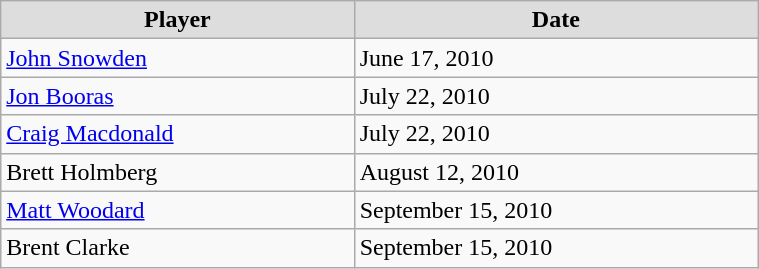<table class="wikitable" width=40%>
<tr align="center"  bgcolor="#dddddd">
<td><strong>Player</strong></td>
<td><strong>Date</strong></td>
</tr>
<tr>
<td><a href='#'>John Snowden</a></td>
<td>June 17, 2010</td>
</tr>
<tr>
<td><a href='#'>Jon Booras</a></td>
<td>July 22, 2010</td>
</tr>
<tr>
<td><a href='#'>Craig Macdonald</a>  </td>
<td>July 22, 2010</td>
</tr>
<tr>
<td>Brett Holmberg</td>
<td>August 12, 2010</td>
</tr>
<tr>
<td><a href='#'>Matt Woodard</a></td>
<td>September 15, 2010</td>
</tr>
<tr>
<td>Brent Clarke</td>
<td>September 15, 2010</td>
</tr>
</table>
